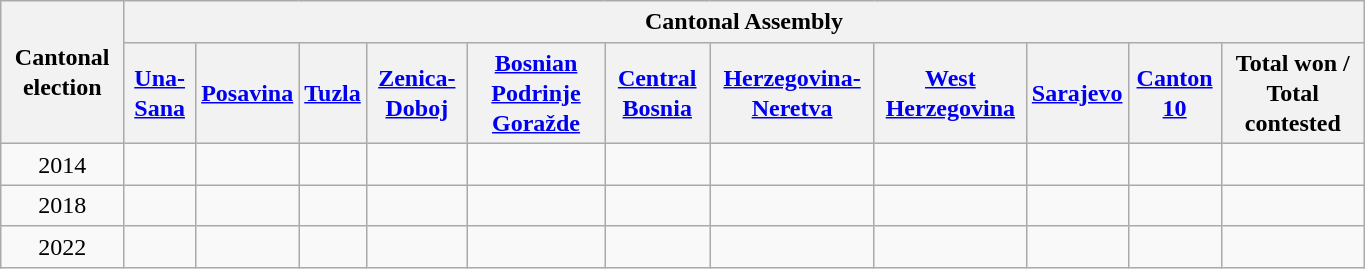<table class="wikitable collapsible" style="text-align:center; width:72%; line-height:126%; margin-bottom:0">
<tr>
<th rowspan="2">Cantonal election</th>
<th colspan="14">Cantonal Assembly</th>
</tr>
<tr>
<th><a href='#'>Una-Sana</a></th>
<th><a href='#'>Posavina</a></th>
<th><a href='#'>Tuzla</a></th>
<th><a href='#'>Zenica-Doboj</a></th>
<th><a href='#'>Bosnian Podrinje Goražde</a></th>
<th><a href='#'>Central Bosnia</a></th>
<th><a href='#'>Herzegovina-Neretva</a></th>
<th><a href='#'>West Herzegovina</a></th>
<th><a href='#'>Sarajevo</a></th>
<th><a href='#'>Canton 10</a></th>
<th>Total won / Total contested</th>
</tr>
<tr>
<td>2014</td>
<td></td>
<td></td>
<td></td>
<td></td>
<td></td>
<td></td>
<td></td>
<td></td>
<td></td>
<td></td>
<td></td>
</tr>
<tr>
<td>2018</td>
<td></td>
<td></td>
<td></td>
<td></td>
<td></td>
<td></td>
<td></td>
<td></td>
<td></td>
<td></td>
<td></td>
</tr>
<tr>
<td>2022</td>
<td></td>
<td></td>
<td></td>
<td></td>
<td></td>
<td></td>
<td></td>
<td></td>
<td></td>
<td></td>
<td></td>
</tr>
</table>
